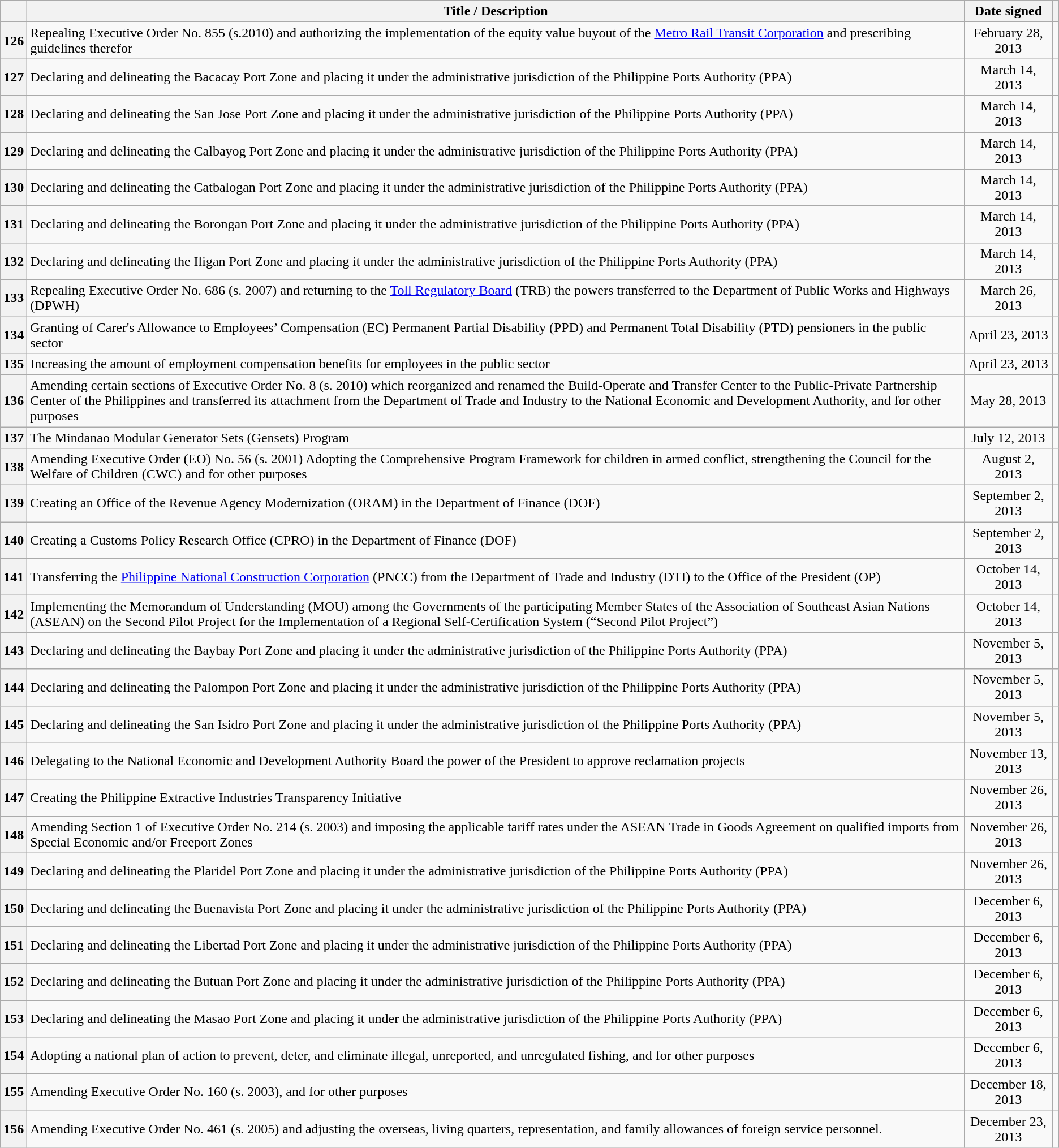<table class="wikitable sortable" style="text-align:center;">
<tr>
<th scope="col"></th>
<th scope="col">Title / Description</th>
<th scope="col">Date signed</th>
<th scope="col" class="unsortable"></th>
</tr>
<tr>
<th scope="row">126</th>
<td style="text-align:left;">Repealing Executive Order No. 855 (s.2010) and authorizing the implementation of the equity value buyout of the <a href='#'>Metro Rail Transit Corporation</a> and prescribing guidelines therefor</td>
<td>February 28, 2013</td>
<td></td>
</tr>
<tr>
<th scope="row">127</th>
<td style="text-align:left;">Declaring and delineating the Bacacay Port Zone and placing it under the administrative jurisdiction of the Philippine Ports Authority (PPA)</td>
<td>March 14, 2013</td>
<td></td>
</tr>
<tr>
<th scope="row">128</th>
<td style="text-align:left;">Declaring and delineating the San Jose Port Zone and placing it under the administrative jurisdiction of the Philippine Ports Authority (PPA)</td>
<td>March 14, 2013</td>
<td></td>
</tr>
<tr>
<th scope="row">129</th>
<td style="text-align:left;">Declaring and delineating the Calbayog Port Zone and placing it under the administrative jurisdiction of the Philippine Ports Authority (PPA)</td>
<td>March 14, 2013</td>
<td></td>
</tr>
<tr>
<th scope="row">130</th>
<td style="text-align:left;">Declaring and delineating the Catbalogan Port Zone and placing it under the administrative jurisdiction of the Philippine Ports Authority (PPA)</td>
<td>March 14, 2013</td>
<td></td>
</tr>
<tr>
<th scope="row">131</th>
<td style="text-align:left;">Declaring and delineating the Borongan Port Zone and placing it under the administrative jurisdiction of the Philippine Ports Authority (PPA)</td>
<td>March 14, 2013</td>
<td></td>
</tr>
<tr>
<th scope="row">132</th>
<td style="text-align:left;">Declaring and delineating the Iligan Port Zone and placing it under the administrative jurisdiction of the Philippine Ports Authority (PPA)</td>
<td>March 14, 2013</td>
<td></td>
</tr>
<tr>
<th scope="row">133</th>
<td style="text-align:left;">Repealing Executive Order No. 686 (s. 2007) and returning to the <a href='#'>Toll Regulatory Board</a> (TRB) the powers transferred to the Department of Public Works and Highways (DPWH)</td>
<td>March 26, 2013</td>
<td></td>
</tr>
<tr>
<th scope="row">134</th>
<td style="text-align:left;">Granting of Carer's Allowance to Employees’ Compensation (EC) Permanent Partial Disability (PPD) and Permanent Total Disability (PTD) pensioners in the public sector</td>
<td>April 23, 2013</td>
<td></td>
</tr>
<tr>
<th scope="row">135</th>
<td style="text-align:left;">Increasing the amount of employment compensation benefits for employees in the public sector</td>
<td>April 23, 2013</td>
<td></td>
</tr>
<tr>
<th scope="row">136</th>
<td style="text-align:left;">Amending certain sections of Executive Order No. 8 (s. 2010) which reorganized and renamed the Build-Operate and Transfer Center to the Public-Private Partnership Center of the Philippines and transferred its attachment from the Department of Trade and Industry to the National Economic and Development Authority, and for other purposes</td>
<td>May 28, 2013</td>
<td></td>
</tr>
<tr>
<th scope="row">137</th>
<td style="text-align:left;">The Mindanao Modular Generator Sets (Gensets) Program</td>
<td>July 12, 2013</td>
<td></td>
</tr>
<tr>
<th scope="row">138</th>
<td style="text-align:left;">Amending Executive Order (EO) No. 56 (s. 2001) Adopting the Comprehensive Program Framework for children in armed conflict, strengthening the Council for the Welfare of Children (CWC) and for other purposes</td>
<td>August 2, 2013</td>
<td></td>
</tr>
<tr>
<th scope="row">139</th>
<td style="text-align:left;">Creating an Office of the Revenue Agency Modernization (ORAM) in the Department of Finance (DOF)</td>
<td>September 2, 2013</td>
<td></td>
</tr>
<tr>
<th scope="row">140</th>
<td style="text-align:left;">Creating a Customs Policy Research Office (CPRO) in the Department of Finance (DOF)</td>
<td>September 2, 2013</td>
<td></td>
</tr>
<tr>
<th scope="row">141</th>
<td style="text-align:left;">Transferring the <a href='#'>Philippine National Construction Corporation</a> (PNCC) from the Department of Trade and Industry (DTI) to the Office of the President (OP)</td>
<td>October 14, 2013</td>
<td></td>
</tr>
<tr>
<th scope="row">142</th>
<td style="text-align:left;">Implementing the Memorandum of Understanding (MOU) among the Governments of the participating Member States of the Association of Southeast Asian Nations (ASEAN) on the Second Pilot Project for the Implementation of a Regional Self-Certification System (“Second Pilot Project”)</td>
<td>October 14, 2013</td>
<td></td>
</tr>
<tr>
<th scope="row">143</th>
<td style="text-align:left;">Declaring and delineating the Baybay Port Zone and placing it under the administrative jurisdiction of the Philippine Ports Authority (PPA)</td>
<td>November 5, 2013</td>
<td></td>
</tr>
<tr>
<th scope="row">144</th>
<td style="text-align:left;">Declaring and delineating the Palompon Port Zone and placing it under the administrative jurisdiction of the Philippine Ports Authority (PPA)</td>
<td>November 5, 2013</td>
<td></td>
</tr>
<tr>
<th scope="row">145</th>
<td style="text-align:left;">Declaring and delineating the San Isidro Port Zone and placing it under the administrative jurisdiction of the Philippine Ports Authority (PPA)</td>
<td>November 5, 2013</td>
<td></td>
</tr>
<tr>
<th scope="row">146</th>
<td style="text-align:left;">Delegating to the National Economic and Development Authority Board the power of the President to approve reclamation projects</td>
<td>November 13, 2013</td>
<td></td>
</tr>
<tr>
<th scope="row">147</th>
<td style="text-align:left;">Creating the Philippine Extractive Industries Transparency Initiative</td>
<td>November 26, 2013</td>
<td></td>
</tr>
<tr>
<th scope="row">148</th>
<td style="text-align:left;">Amending Section 1 of Executive Order No. 214 (s. 2003) and imposing the applicable tariff rates under the ASEAN Trade in Goods Agreement on qualified imports from Special Economic and/or Freeport Zones</td>
<td>November 26, 2013</td>
<td></td>
</tr>
<tr>
<th scope="row">149</th>
<td style="text-align:left;">Declaring and delineating the Plaridel Port Zone and placing it under the administrative jurisdiction of the Philippine Ports Authority (PPA)</td>
<td>November 26, 2013</td>
<td></td>
</tr>
<tr>
<th scope="row">150</th>
<td style="text-align:left;">Declaring and delineating the Buenavista Port Zone and placing it under the administrative jurisdiction of the Philippine Ports Authority (PPA)</td>
<td>December 6, 2013</td>
<td></td>
</tr>
<tr>
<th scope="row">151</th>
<td style="text-align:left;">Declaring and delineating the Libertad Port Zone and placing it under the administrative jurisdiction of the Philippine Ports Authority (PPA)</td>
<td>December 6, 2013</td>
<td></td>
</tr>
<tr>
<th scope="row">152</th>
<td style="text-align:left;">Declaring and delineating the Butuan Port Zone and placing it under the administrative jurisdiction of the Philippine Ports Authority (PPA)</td>
<td>December 6, 2013</td>
<td></td>
</tr>
<tr>
<th scope="row">153</th>
<td style="text-align:left;">Declaring and delineating the Masao Port Zone and placing it under the administrative jurisdiction of the Philippine Ports Authority (PPA)</td>
<td>December 6, 2013</td>
<td></td>
</tr>
<tr>
<th scope="row">154</th>
<td style="text-align:left;">Adopting a national plan of action to prevent, deter, and eliminate illegal, unreported, and unregulated fishing, and for other purposes</td>
<td>December 6, 2013</td>
<td></td>
</tr>
<tr>
<th scope="row">155</th>
<td style="text-align:left;">Amending Executive Order No. 160 (s. 2003), and for other purposes</td>
<td>December 18, 2013</td>
<td></td>
</tr>
<tr>
<th scope="row">156</th>
<td style="text-align:left;">Amending Executive Order No. 461 (s. 2005) and adjusting the overseas, living quarters, representation, and family allowances of foreign service personnel.</td>
<td>December 23, 2013</td>
<td></td>
</tr>
</table>
